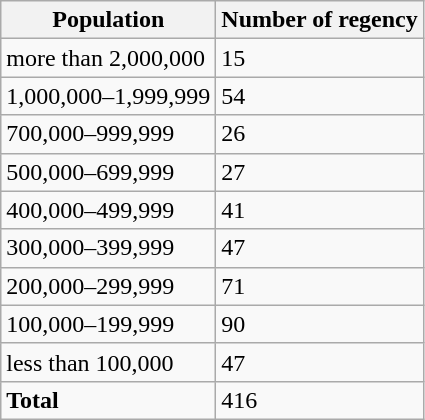<table class="wikitable">
<tr>
<th>Population</th>
<th>Number of regency</th>
</tr>
<tr>
<td>more than 2,000,000</td>
<td>15</td>
</tr>
<tr>
<td>1,000,000–1,999,999</td>
<td>54</td>
</tr>
<tr>
<td>700,000–999,999</td>
<td>26</td>
</tr>
<tr>
<td>500,000–699,999</td>
<td>27</td>
</tr>
<tr>
<td>400,000–499,999</td>
<td>41</td>
</tr>
<tr>
<td>300,000–399,999</td>
<td>47</td>
</tr>
<tr>
<td>200,000–299,999</td>
<td>71</td>
</tr>
<tr>
<td>100,000–199,999</td>
<td>90</td>
</tr>
<tr>
<td>less than 100,000</td>
<td>47</td>
</tr>
<tr>
<td><strong>Total</strong></td>
<td>416</td>
</tr>
</table>
